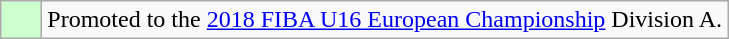<table class="wikitable">
<tr>
<td width=20px bgcolor="#ccffcc"></td>
<td>Promoted to the <a href='#'>2018 FIBA U16 European Championship</a> Division A.</td>
</tr>
</table>
